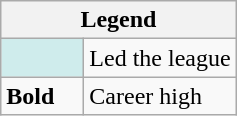<table class="wikitable mw-collapsible">
<tr>
<th colspan="2">Legend</th>
</tr>
<tr>
<td style="background:#cfecec; width:3em;"></td>
<td>Led the league</td>
</tr>
<tr>
<td><strong>Bold</strong></td>
<td>Career high</td>
</tr>
</table>
